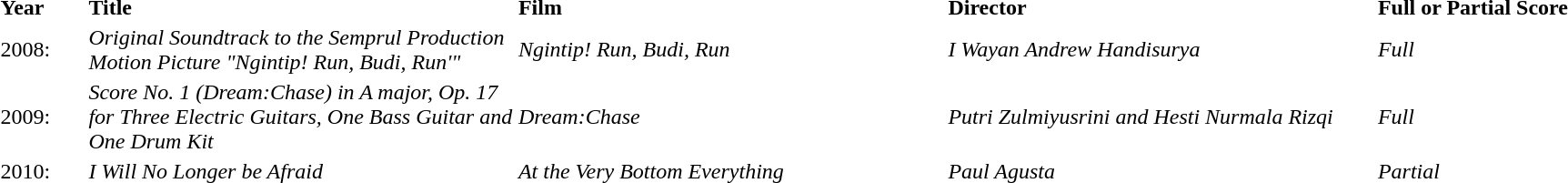<table>
<tr>
<td style="width:5%;"><strong>Year</strong></td>
<td style="width:25%;"><strong>Title</strong></td>
<td style="width:25%;"><strong>Film</strong></td>
<td style="width:25%;"><strong>Director</strong></td>
<td style="width:25%;"><strong>Full or Partial Score</strong></td>
</tr>
<tr>
<td>2008:</td>
<td><em>Original Soundtrack to the Semprul Production Motion Picture "Ngintip! Run, Budi, Run'"</em></td>
<td><em>Ngintip! Run, Budi, Run</em></td>
<td><em>I Wayan Andrew Handisurya</em></td>
<td><em>Full</em></td>
</tr>
<tr>
<td>2009:</td>
<td><em>Score No. 1 (Dream:Chase) in A major, Op. 17 for Three Electric Guitars, One Bass Guitar and One Drum Kit</em></td>
<td><em>Dream:Chase</em></td>
<td><em>Putri Zulmiyusrini and Hesti Nurmala Rizqi</em></td>
<td><em>Full</em></td>
</tr>
<tr>
<td>2010:</td>
<td><em>I Will No Longer be Afraid</em></td>
<td><em>At the Very Bottom Everything</em></td>
<td><em>Paul Agusta</em></td>
<td><em>Partial</em></td>
</tr>
</table>
